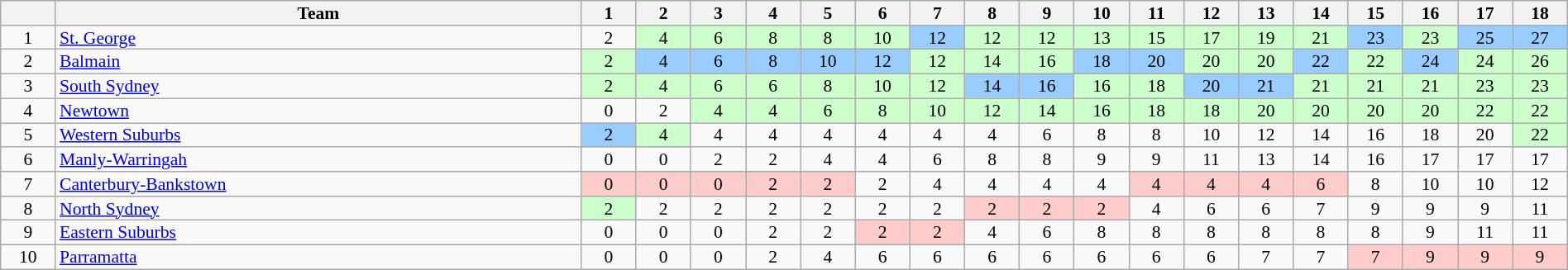<table class="wikitable" style="text-align:center; line-height: 90%; font-size:90%;" width=100%>
<tr>
<th width=20 abbr="Position"></th>
<th width=250>Team</th>
<th width=20 abbr="Round 1">1</th>
<th width=20 abbr="Round 2">2</th>
<th width=20 abbr="Round 3">3</th>
<th width=20 abbr="Round 4">4</th>
<th width=20 abbr="Round 5">5</th>
<th width=20 abbr="Round 6">6</th>
<th width=20 abbr="Round 7">7</th>
<th width=20 abbr="Round 8">8</th>
<th width=20 abbr="Round 9">9</th>
<th width=20 abbr="Round 10">10</th>
<th width=20 abbr="Round 11">11</th>
<th width=20 abbr="Round 12">12</th>
<th width=20 abbr="Round 13">13</th>
<th width=20 abbr="Round 14">14</th>
<th width=20 abbr="Round 15">15</th>
<th width=20 abbr="Round 16">16</th>
<th width=20 abbr="Round 17">17</th>
<th width=20 abbr="Round 18">18</th>
</tr>
<tr>
<td>1</td>
<td style="text-align:left;"> <a href='#'>St. George</a></td>
<td>2</td>
<td style="background: #ccffcc;">4</td>
<td style="background: #ccffcc;">6</td>
<td style="background: #ccffcc;">8</td>
<td style="background: #ccffcc;">8</td>
<td style="background: #ccffcc;">10</td>
<td style="background: #99ccff;">12</td>
<td style="background: #ccffcc;">12</td>
<td style="background: #ccffcc;">12</td>
<td style="background: #ccffcc;">13</td>
<td style="background: #ccffcc;">15</td>
<td style="background: #ccffcc;">17</td>
<td style="background: #ccffcc;">19</td>
<td style="background: #ccffcc;">21</td>
<td style="background: #99ccff;">23</td>
<td style="background: #ccffcc;">23</td>
<td style="background: #99ccff;">25</td>
<td style="background: #99ccff;">27</td>
</tr>
<tr>
<td>2</td>
<td style="text-align:left;"> <a href='#'>Balmain</a></td>
<td style="background: #ccffcc;">2</td>
<td style="background: #99ccff;">4</td>
<td style="background: #99ccff;">6</td>
<td style="background: #99ccff;">8</td>
<td style="background: #99ccff;">10</td>
<td style="background: #99ccff;">12</td>
<td style="background: #ccffcc;">12</td>
<td style="background: #ccffcc;">14</td>
<td style="background: #ccffcc;">16</td>
<td style="background: #99ccff;">18</td>
<td style="background: #99ccff;">20</td>
<td style="background: #ccffcc;">20</td>
<td style="background: #ccffcc;">20</td>
<td style="background: #99ccff;">22</td>
<td style="background: #ccffcc;">22</td>
<td style="background: #99ccff;">24</td>
<td style="background: #ccffcc;">24</td>
<td style="background: #ccffcc;">26</td>
</tr>
<tr>
<td>3</td>
<td style="text-align:left;"> <a href='#'>South Sydney</a></td>
<td style="background: #ccffcc;">2</td>
<td style="background: #ccffcc;">4</td>
<td style="background: #ccffcc;">6</td>
<td style="background: #ccffcc;">6</td>
<td style="background: #ccffcc;">8</td>
<td style="background: #ccffcc;">10</td>
<td style="background: #ccffcc;">12</td>
<td style="background: #99ccff;">14</td>
<td style="background: #99ccff;">16</td>
<td style="background: #ccffcc;">16</td>
<td style="background: #ccffcc;">18</td>
<td style="background: #99ccff;">20</td>
<td style="background: #99ccff;">21</td>
<td style="background: #ccffcc;">21</td>
<td style="background: #ccffcc;">21</td>
<td style="background: #ccffcc;">21</td>
<td style="background: #ccffcc;">23</td>
<td style="background: #ccffcc;">23</td>
</tr>
<tr>
<td>4</td>
<td style="text-align:left;"> <a href='#'>Newtown</a></td>
<td>0</td>
<td>2</td>
<td style="background: #ccffcc;">4</td>
<td style="background: #ccffcc;">4</td>
<td style="background: #ccffcc;">6</td>
<td style="background: #ccffcc;">8</td>
<td style="background: #ccffcc;">10</td>
<td style="background: #ccffcc;">12</td>
<td style="background: #ccffcc;">14</td>
<td style="background: #ccffcc;">16</td>
<td style="background: #ccffcc;">18</td>
<td style="background: #ccffcc;">18</td>
<td style="background: #ccffcc;">20</td>
<td style="background: #ccffcc;">20</td>
<td style="background: #ccffcc;">20</td>
<td style="background: #ccffcc;">20</td>
<td style="background: #ccffcc;">22</td>
<td style="background: #ccffcc;">22</td>
</tr>
<tr>
<td>5</td>
<td style="text-align:left;"> <a href='#'>Western Suburbs</a></td>
<td style="background: #99ccff;">2</td>
<td style="background: #ccffcc;">4</td>
<td>4</td>
<td>4</td>
<td>4</td>
<td>4</td>
<td>4</td>
<td>4</td>
<td>6</td>
<td>8</td>
<td>8</td>
<td>10</td>
<td>12</td>
<td>14</td>
<td>16</td>
<td>18</td>
<td>20</td>
<td style="background: #ccffcc;">22</td>
</tr>
<tr>
<td>6</td>
<td style="text-align:left;"> <a href='#'>Manly-Warringah</a></td>
<td>0</td>
<td>0</td>
<td>2</td>
<td>2</td>
<td>4</td>
<td>4</td>
<td>6</td>
<td>8</td>
<td>8</td>
<td>9</td>
<td>9</td>
<td>11</td>
<td>13</td>
<td>14</td>
<td>16</td>
<td>17</td>
<td>17</td>
<td>17</td>
</tr>
<tr>
<td>7</td>
<td style="text-align:left;"> <a href='#'>Canterbury-Bankstown</a></td>
<td style="background: #ffcccc;">0</td>
<td style="background: #ffcccc;">0</td>
<td style="background: #ffcccc;">0</td>
<td style="background: #ffcccc;">2</td>
<td style="background: #ffcccc;">2</td>
<td>2</td>
<td>4</td>
<td>4</td>
<td>4</td>
<td>4</td>
<td style="background: #ffcccc;">4</td>
<td style="background: #ffcccc;">4</td>
<td style="background: #ffcccc;">4</td>
<td style="background: #ffcccc;">6</td>
<td>8</td>
<td>10</td>
<td>10</td>
<td>12</td>
</tr>
<tr>
<td>8</td>
<td style="text-align:left;"> <a href='#'>North Sydney</a></td>
<td style="background: #ccffcc;">2</td>
<td>2</td>
<td>2</td>
<td>2</td>
<td>2</td>
<td>2</td>
<td>2</td>
<td style="background: #ffcccc;">2</td>
<td style="background: #ffcccc;">2</td>
<td style="background: #ffcccc;">2</td>
<td>4</td>
<td>6</td>
<td>6</td>
<td>7</td>
<td>9</td>
<td>9</td>
<td>9</td>
<td>11</td>
</tr>
<tr>
<td>9</td>
<td style="text-align:left;"> <a href='#'>Eastern Suburbs</a></td>
<td>0</td>
<td>0</td>
<td>0</td>
<td>2</td>
<td>2</td>
<td style="background: #ffcccc;">2</td>
<td style="background: #ffcccc;">2</td>
<td>4</td>
<td>6</td>
<td>8</td>
<td>8</td>
<td>8</td>
<td>8</td>
<td>8</td>
<td>8</td>
<td>9</td>
<td>11</td>
<td>11</td>
</tr>
<tr>
<td>10</td>
<td style="text-align:left;"> <a href='#'>Parramatta</a></td>
<td>0</td>
<td>0</td>
<td>0</td>
<td>2</td>
<td>4</td>
<td>6</td>
<td>6</td>
<td>6</td>
<td>6</td>
<td>6</td>
<td>6</td>
<td>6</td>
<td>7</td>
<td>7</td>
<td style="background: #ffcccc;">7</td>
<td style="background: #ffcccc;">9</td>
<td style="background: #ffcccc;">9</td>
<td style="background: #ffcccc;">9</td>
</tr>
</table>
